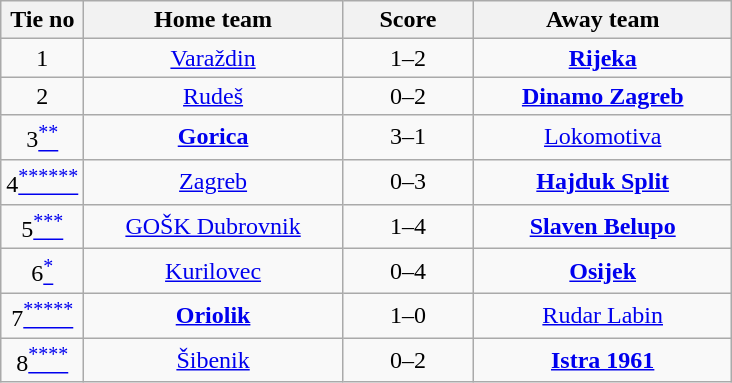<table class="wikitable" style="text-align: center">
<tr>
<th width=40>Tie no</th>
<th width=165>Home team</th>
<th width=80>Score</th>
<th width=165>Away team</th>
</tr>
<tr>
<td>1</td>
<td><a href='#'>Varaždin</a></td>
<td>1–2</td>
<td><strong><a href='#'>Rijeka</a></strong></td>
</tr>
<tr>
<td>2</td>
<td><a href='#'>Rudeš</a></td>
<td>0–2</td>
<td><strong><a href='#'>Dinamo Zagreb</a></strong></td>
</tr>
<tr>
<td>3<a href='#'><sup>**</sup></a></td>
<td><strong><a href='#'>Gorica</a></strong></td>
<td>3–1</td>
<td><a href='#'>Lokomotiva</a></td>
</tr>
<tr>
<td>4<a href='#'><sup>******</sup></a></td>
<td><a href='#'>Zagreb</a></td>
<td>0–3</td>
<td><strong><a href='#'>Hajduk Split</a></strong></td>
</tr>
<tr>
<td>5<a href='#'><sup>***</sup></a></td>
<td><a href='#'>GOŠK Dubrovnik</a></td>
<td>1–4</td>
<td><strong><a href='#'>Slaven Belupo</a></strong></td>
</tr>
<tr>
<td>6<a href='#'><sup>*</sup></a></td>
<td><a href='#'>Kurilovec</a></td>
<td>0–4</td>
<td><strong><a href='#'>Osijek</a></strong></td>
</tr>
<tr>
<td>7<a href='#'><sup>*****</sup></a></td>
<td><strong><a href='#'>Oriolik</a></strong></td>
<td>1–0</td>
<td><a href='#'>Rudar Labin</a></td>
</tr>
<tr>
<td>8<a href='#'><sup>****</sup></a></td>
<td><a href='#'>Šibenik</a></td>
<td>0–2</td>
<td><strong><a href='#'>Istra 1961</a></strong></td>
</tr>
</table>
